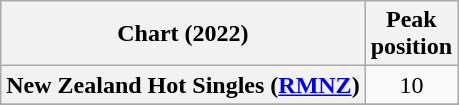<table class="wikitable sortable plainrowheaders" style="text-align:center">
<tr>
<th scope="col">Chart (2022)</th>
<th scope="col">Peak<br>position</th>
</tr>
<tr>
<th scope="row">New Zealand Hot Singles (<a href='#'>RMNZ</a>)</th>
<td>10</td>
</tr>
<tr>
</tr>
<tr>
</tr>
</table>
